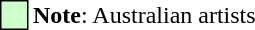<table>
<tr>
<td style="width: 15px; height: 15px; color: black; background: #ccffcc; border: 1px solid #000000;"></td>
<td><strong>Note</strong>: Australian artists</td>
</tr>
</table>
